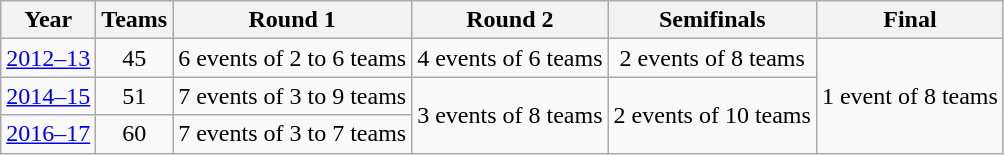<table class=wikitable>
<tr>
<th rowspan=1>Year</th>
<th colspan=1>Teams</th>
<th colspan=1>Round 1</th>
<th rowspan=1>Round 2</th>
<th rowspan=1>Semifinals</th>
<th rowspan=1>Final</th>
</tr>
<tr>
<td align=center><a href='#'>2012–13</a></td>
<td align=center>45</td>
<td align=center>6 events of 2 to 6 teams</td>
<td align=center>4 events of 6 teams</td>
<td align=center>2 events of 8 teams</td>
<td rowspan="3" align="center">1 event of 8 teams</td>
</tr>
<tr>
<td align=center><a href='#'>2014–15</a></td>
<td align=center>51</td>
<td align=center>7 events of 3 to 9 teams</td>
<td rowspan="2" align="center">3 events of 8 teams</td>
<td rowspan="2" align="center">2 events of 10 teams</td>
</tr>
<tr>
<td align=center><a href='#'>2016–17</a></td>
<td align=center>60</td>
<td align=center>7 events of 3 to 7 teams</td>
</tr>
</table>
